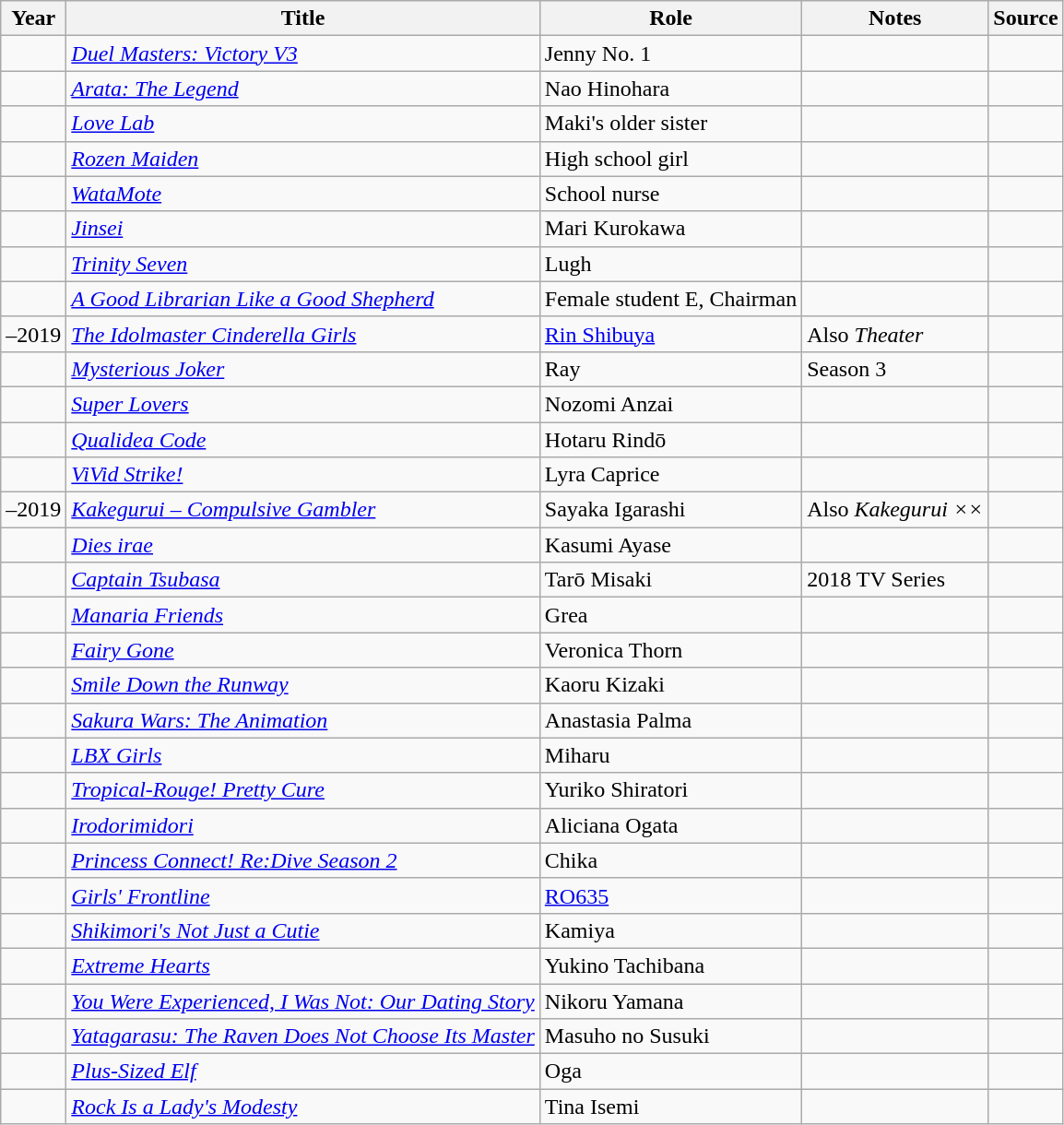<table class="wikitable sortable plainrowheaders">
<tr>
<th>Year</th>
<th>Title</th>
<th>Role</th>
<th class="unsortable">Notes</th>
<th class="unsortable">Source</th>
</tr>
<tr>
<td></td>
<td><em><a href='#'>Duel Masters: Victory V3</a></em></td>
<td>Jenny No. 1</td>
<td></td>
<td></td>
</tr>
<tr>
<td></td>
<td><em><a href='#'>Arata: The Legend</a></em></td>
<td>Nao Hinohara</td>
<td></td>
<td></td>
</tr>
<tr>
<td></td>
<td><em><a href='#'>Love Lab</a></em></td>
<td>Maki's older sister</td>
<td></td>
<td></td>
</tr>
<tr>
<td></td>
<td><em><a href='#'>Rozen Maiden</a></em></td>
<td>High school girl</td>
<td></td>
<td></td>
</tr>
<tr>
<td></td>
<td><em><a href='#'>WataMote</a></em></td>
<td>School nurse</td>
<td></td>
<td></td>
</tr>
<tr>
<td></td>
<td><em><a href='#'>Jinsei</a></em></td>
<td>Mari Kurokawa</td>
<td></td>
<td></td>
</tr>
<tr>
<td></td>
<td><em><a href='#'>Trinity Seven</a></em></td>
<td>Lugh</td>
<td></td>
<td></td>
</tr>
<tr>
<td></td>
<td><em><a href='#'>A Good Librarian Like a Good Shepherd</a></em></td>
<td>Female student E, Chairman</td>
<td></td>
<td></td>
</tr>
<tr>
<td>–2019</td>
<td><em><a href='#'>The Idolmaster Cinderella Girls</a></em></td>
<td><a href='#'>Rin Shibuya</a></td>
<td>Also <em>Theater</em></td>
<td></td>
</tr>
<tr>
<td></td>
<td><em><a href='#'>Mysterious Joker</a></em></td>
<td>Ray</td>
<td>Season 3</td>
<td></td>
</tr>
<tr>
<td></td>
<td><em><a href='#'>Super Lovers</a></em></td>
<td>Nozomi Anzai</td>
<td></td>
<td></td>
</tr>
<tr>
<td></td>
<td><em><a href='#'>Qualidea Code</a></em></td>
<td>Hotaru Rindō</td>
<td></td>
<td></td>
</tr>
<tr>
<td></td>
<td><em><a href='#'>ViVid Strike!</a></em></td>
<td>Lyra Caprice</td>
<td></td>
</tr>
<tr>
<td>–2019</td>
<td><em><a href='#'>Kakegurui – Compulsive Gambler</a></em></td>
<td>Sayaka Igarashi</td>
<td>Also <em>Kakegurui ××</em></td>
<td></td>
</tr>
<tr>
<td></td>
<td><em><a href='#'>Dies irae</a></em></td>
<td>Kasumi Ayase</td>
<td></td>
<td></td>
</tr>
<tr>
<td></td>
<td><em><a href='#'>Captain Tsubasa</a></em></td>
<td>Tarō Misaki</td>
<td>2018 TV Series</td>
<td></td>
</tr>
<tr>
<td></td>
<td><em><a href='#'>Manaria Friends</a></em></td>
<td>Grea</td>
<td></td>
<td></td>
</tr>
<tr>
<td></td>
<td><em><a href='#'>Fairy Gone</a></em></td>
<td>Veronica Thorn</td>
<td></td>
<td></td>
</tr>
<tr>
<td></td>
<td><em><a href='#'>Smile Down the Runway</a></em></td>
<td>Kaoru Kizaki</td>
<td></td>
<td></td>
</tr>
<tr>
<td></td>
<td><em><a href='#'>Sakura Wars: The Animation</a></em></td>
<td>Anastasia Palma</td>
<td></td>
<td></td>
</tr>
<tr>
<td></td>
<td><em><a href='#'>LBX Girls</a></em></td>
<td>Miharu</td>
<td></td>
<td></td>
</tr>
<tr>
<td></td>
<td><em><a href='#'>Tropical-Rouge! Pretty Cure</a></em></td>
<td>Yuriko Shiratori</td>
<td></td>
<td></td>
</tr>
<tr>
<td></td>
<td><em><a href='#'>Irodorimidori</a></em></td>
<td>Aliciana Ogata</td>
<td></td>
<td></td>
</tr>
<tr>
<td></td>
<td><em><a href='#'>Princess Connect! Re:Dive Season 2</a></em></td>
<td>Chika</td>
<td></td>
<td></td>
</tr>
<tr>
<td></td>
<td><em><a href='#'>Girls' Frontline</a></em></td>
<td><a href='#'>RO635</a></td>
<td></td>
<td></td>
</tr>
<tr>
<td></td>
<td><em><a href='#'>Shikimori's Not Just a Cutie</a></em></td>
<td>Kamiya</td>
<td></td>
<td></td>
</tr>
<tr>
<td></td>
<td><em><a href='#'>Extreme Hearts</a></em></td>
<td>Yukino Tachibana</td>
<td></td>
<td></td>
</tr>
<tr>
<td></td>
<td><em><a href='#'>You Were Experienced, I Was Not: Our Dating Story</a></em></td>
<td>Nikoru Yamana</td>
<td></td>
<td></td>
</tr>
<tr>
<td></td>
<td><em><a href='#'>Yatagarasu: The Raven Does Not Choose Its Master</a></em></td>
<td>Masuho no Susuki</td>
<td></td>
<td></td>
</tr>
<tr>
<td></td>
<td><em><a href='#'>Plus-Sized Elf</a></em></td>
<td>Oga</td>
<td></td>
<td></td>
</tr>
<tr>
<td></td>
<td><em><a href='#'>Rock Is a Lady's Modesty</a></em></td>
<td>Tina Isemi</td>
<td></td>
<td></td>
</tr>
</table>
